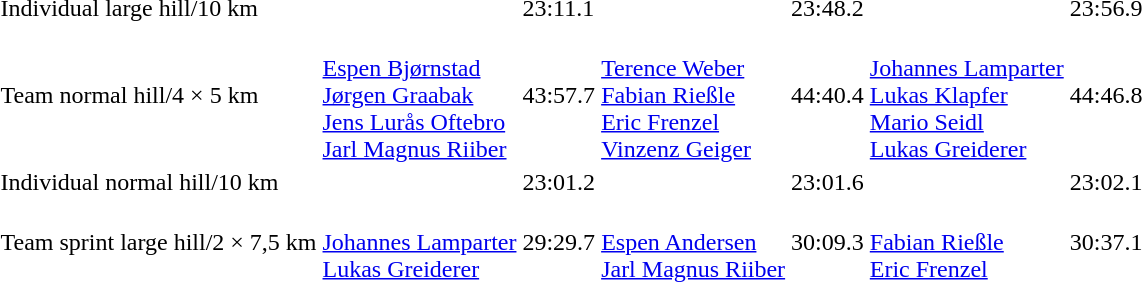<table>
<tr>
<td>Individual large hill/10 km<br></td>
<td></td>
<td>23:11.1</td>
<td></td>
<td>23:48.2</td>
<td></td>
<td>23:56.9</td>
</tr>
<tr>
<td>Team normal hill/4 × 5 km<br></td>
<td><br><a href='#'>Espen Bjørnstad</a><br><a href='#'>Jørgen Graabak</a><br><a href='#'>Jens Lurås Oftebro</a><br><a href='#'>Jarl Magnus Riiber</a></td>
<td>43:57.7</td>
<td><br><a href='#'>Terence Weber</a><br><a href='#'>Fabian Rießle</a><br><a href='#'>Eric Frenzel</a><br><a href='#'>Vinzenz Geiger</a></td>
<td>44:40.4</td>
<td><br><a href='#'>Johannes Lamparter</a><br><a href='#'>Lukas Klapfer</a><br><a href='#'>Mario Seidl</a><br><a href='#'>Lukas Greiderer</a></td>
<td>44:46.8</td>
</tr>
<tr>
<td>Individual normal hill/10 km<br></td>
<td></td>
<td>23:01.2</td>
<td></td>
<td>23:01.6</td>
<td></td>
<td>23:02.1</td>
</tr>
<tr>
<td>Team sprint large hill/2 × 7,5 km<br></td>
<td><br><a href='#'>Johannes Lamparter</a><br><a href='#'>Lukas Greiderer</a></td>
<td>29:29.7</td>
<td><br><a href='#'>Espen Andersen</a><br><a href='#'>Jarl Magnus Riiber</a></td>
<td>30:09.3</td>
<td><br><a href='#'>Fabian Rießle</a><br><a href='#'>Eric Frenzel</a></td>
<td>30:37.1</td>
</tr>
</table>
